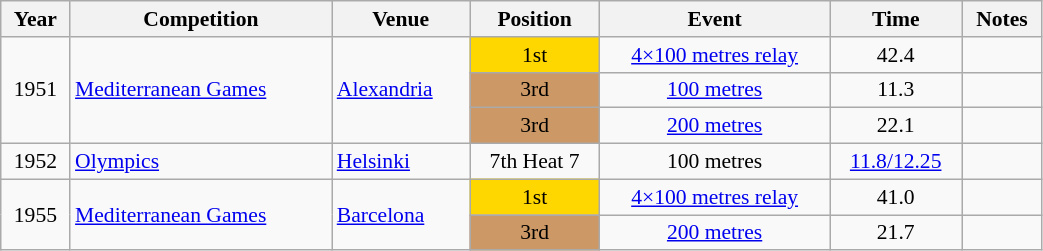<table class="wikitable" width=55% style="font-size:90%; text-align:center;">
<tr>
<th>Year</th>
<th>Competition</th>
<th>Venue</th>
<th>Position</th>
<th>Event</th>
<th>Time</th>
<th>Notes</th>
</tr>
<tr>
<td rowspan=3>1951</td>
<td rowspan=3 align=left><a href='#'>Mediterranean Games</a></td>
<td rowspan=3 align=left> <a href='#'>Alexandria</a></td>
<td bgcolor=gold>1st</td>
<td><a href='#'>4×100 metres relay</a></td>
<td>42.4</td>
<td></td>
</tr>
<tr>
<td bgcolor=cc9966>3rd</td>
<td><a href='#'>100 metres</a></td>
<td>11.3</td>
<td></td>
</tr>
<tr>
<td bgcolor=cc9966>3rd</td>
<td><a href='#'>200 metres</a></td>
<td>22.1</td>
<td></td>
</tr>
<tr>
<td rowspan=1>1952</td>
<td rowspan=1 align=left><a href='#'>Olympics</a></td>
<td rowspan=1 align=left> <a href='#'>Helsinki</a></td>
<td>7th Heat 7</td>
<td>100 metres</td>
<td><a href='#'>11.8/12.25</a></td>
<td></td>
</tr>
<tr>
<td rowspan=2>1955</td>
<td rowspan=2 align=left><a href='#'>Mediterranean Games</a></td>
<td rowspan=2 align=left> <a href='#'>Barcelona</a></td>
<td bgcolor=gold>1st</td>
<td><a href='#'>4×100 metres relay</a></td>
<td>41.0</td>
<td></td>
</tr>
<tr>
<td bgcolor=cc9966>3rd</td>
<td><a href='#'>200 metres</a></td>
<td>21.7</td>
<td></td>
</tr>
</table>
